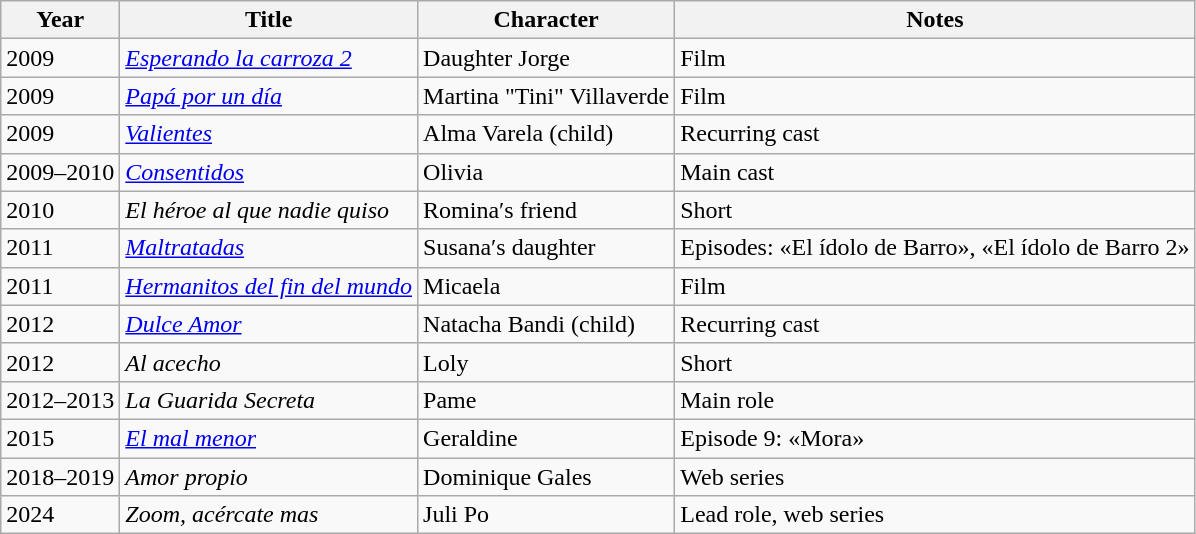<table class="wikitable">
<tr>
<th>Year</th>
<th>Title</th>
<th>Character</th>
<th>Notes</th>
</tr>
<tr>
<td>2009</td>
<td><em><a href='#'>Esperando la carroza 2</a></em></td>
<td>Daughter Jorge</td>
<td>Film</td>
</tr>
<tr>
<td>2009</td>
<td><em><a href='#'>Papá por un día</a></em></td>
<td>Martina "Tini" Villaverde</td>
<td>Film</td>
</tr>
<tr>
<td>2009</td>
<td><em><a href='#'>Valientes</a></em></td>
<td>Alma Varela (child)</td>
<td>Recurring cast</td>
</tr>
<tr>
<td>2009–2010</td>
<td><em><a href='#'>Consentidos</a></em></td>
<td>Olivia</td>
<td>Main cast</td>
</tr>
<tr>
<td>2010</td>
<td><em>El héroe al que nadie quiso</em></td>
<td>Romina′s friend</td>
<td>Short</td>
</tr>
<tr>
<td>2011</td>
<td><em><a href='#'>Maltratadas</a></em></td>
<td>Susana′s daughter</td>
<td>Episodes: «El ídolo de Barro», «El ídolo de Barro 2»</td>
</tr>
<tr>
<td>2011</td>
<td><em><a href='#'>Hermanitos del fin del mundo</a></em></td>
<td>Micaela</td>
<td>Film</td>
</tr>
<tr>
<td>2012</td>
<td><em><a href='#'>Dulce Amor</a></em></td>
<td>Natacha Bandi (child)</td>
<td>Recurring cast</td>
</tr>
<tr>
<td>2012</td>
<td><em>Al acecho</em></td>
<td>Loly</td>
<td>Short</td>
</tr>
<tr>
<td>2012–2013</td>
<td><em>La Guarida Secreta</em></td>
<td>Pame</td>
<td>Main role</td>
</tr>
<tr>
<td>2015</td>
<td><em><a href='#'>El mal menor</a></em></td>
<td>Geraldine</td>
<td>Episode 9: «Mora»</td>
</tr>
<tr>
<td>2018–2019</td>
<td><em>Amor propio</em></td>
<td>Dominique Gales</td>
<td>Web series</td>
</tr>
<tr>
<td>2024</td>
<td><em>Zoom, acércate mas</em></td>
<td>Juli Po</td>
<td>Lead role, web series</td>
</tr>
</table>
